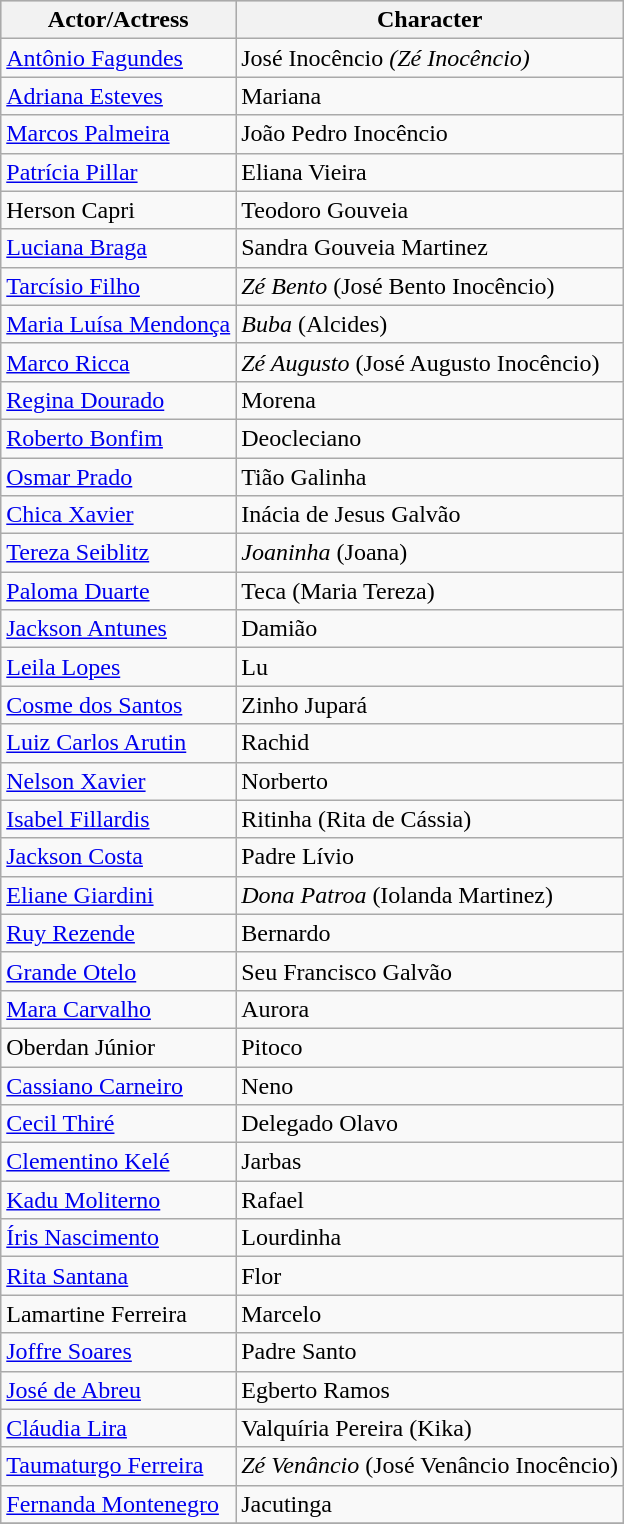<table class="wikitable sotable">
<tr bgcolor="#CCCCCC">
<th>Actor/Actress</th>
<th>Character</th>
</tr>
<tr>
<td><a href='#'>Antônio Fagundes</a></td>
<td>José Inocêncio <em>(Zé Inocêncio)</em></td>
</tr>
<tr>
<td><a href='#'>Adriana Esteves</a></td>
<td>Mariana</td>
</tr>
<tr>
<td><a href='#'>Marcos Palmeira</a></td>
<td>João Pedro Inocêncio</td>
</tr>
<tr>
<td><a href='#'>Patrícia Pillar</a></td>
<td>Eliana Vieira</td>
</tr>
<tr>
<td>Herson Capri</td>
<td>Teodoro Gouveia</td>
</tr>
<tr>
<td><a href='#'>Luciana Braga</a></td>
<td>Sandra Gouveia Martinez</td>
</tr>
<tr>
<td><a href='#'>Tarcísio Filho</a></td>
<td><em>Zé Bento</em> (José Bento Inocêncio)</td>
</tr>
<tr>
<td><a href='#'>Maria Luísa Mendonça</a></td>
<td><em>Buba</em> (Alcides)</td>
</tr>
<tr>
<td><a href='#'>Marco Ricca</a></td>
<td><em>Zé Augusto</em> (José Augusto Inocêncio)</td>
</tr>
<tr>
<td><a href='#'>Regina Dourado</a></td>
<td>Morena</td>
</tr>
<tr>
<td><a href='#'>Roberto Bonfim</a></td>
<td>Deocleciano</td>
</tr>
<tr>
<td><a href='#'>Osmar Prado</a></td>
<td>Tião Galinha</td>
</tr>
<tr>
<td><a href='#'>Chica Xavier</a></td>
<td>Inácia de Jesus Galvão</td>
</tr>
<tr>
<td><a href='#'>Tereza Seiblitz</a></td>
<td><em>Joaninha</em> (Joana)</td>
</tr>
<tr>
<td><a href='#'>Paloma Duarte</a></td>
<td>Teca (Maria Tereza)</td>
</tr>
<tr>
<td><a href='#'>Jackson Antunes</a></td>
<td>Damião</td>
</tr>
<tr>
<td><a href='#'>Leila Lopes</a></td>
<td>Lu</td>
</tr>
<tr>
<td><a href='#'>Cosme dos Santos</a></td>
<td>Zinho Jupará</td>
</tr>
<tr>
<td><a href='#'>Luiz Carlos Arutin</a></td>
<td>Rachid</td>
</tr>
<tr>
<td><a href='#'>Nelson Xavier</a></td>
<td>Norberto</td>
</tr>
<tr>
<td><a href='#'>Isabel Fillardis</a></td>
<td>Ritinha (Rita de Cássia)</td>
</tr>
<tr>
<td><a href='#'>Jackson Costa</a></td>
<td>Padre Lívio</td>
</tr>
<tr>
<td><a href='#'>Eliane Giardini</a></td>
<td><em>Dona Patroa</em> (Iolanda Martinez)</td>
</tr>
<tr>
<td><a href='#'>Ruy Rezende</a></td>
<td>Bernardo</td>
</tr>
<tr>
<td><a href='#'>Grande Otelo</a></td>
<td>Seu Francisco Galvão</td>
</tr>
<tr>
<td><a href='#'>Mara Carvalho</a></td>
<td>Aurora</td>
</tr>
<tr>
<td>Oberdan Júnior</td>
<td>Pitoco</td>
</tr>
<tr>
<td><a href='#'>Cassiano Carneiro</a></td>
<td>Neno</td>
</tr>
<tr>
<td><a href='#'>Cecil Thiré</a></td>
<td>Delegado Olavo</td>
</tr>
<tr>
<td><a href='#'>Clementino Kelé</a></td>
<td>Jarbas</td>
</tr>
<tr>
<td><a href='#'>Kadu Moliterno</a></td>
<td>Rafael</td>
</tr>
<tr>
<td><a href='#'>Íris Nascimento</a></td>
<td>Lourdinha</td>
</tr>
<tr>
<td><a href='#'>Rita Santana</a></td>
<td>Flor</td>
</tr>
<tr>
<td>Lamartine Ferreira</td>
<td>Marcelo</td>
</tr>
<tr>
<td><a href='#'>Joffre Soares</a></td>
<td>Padre Santo</td>
</tr>
<tr>
<td><a href='#'>José de Abreu</a></td>
<td>Egberto Ramos</td>
</tr>
<tr>
<td><a href='#'>Cláudia Lira</a></td>
<td>Valquíria Pereira (Kika)</td>
</tr>
<tr>
<td><a href='#'>Taumaturgo Ferreira</a></td>
<td><em>Zé Venâncio</em> (José Venâncio Inocêncio)</td>
</tr>
<tr>
<td><a href='#'>Fernanda Montenegro</a></td>
<td>Jacutinga</td>
</tr>
<tr>
</tr>
</table>
